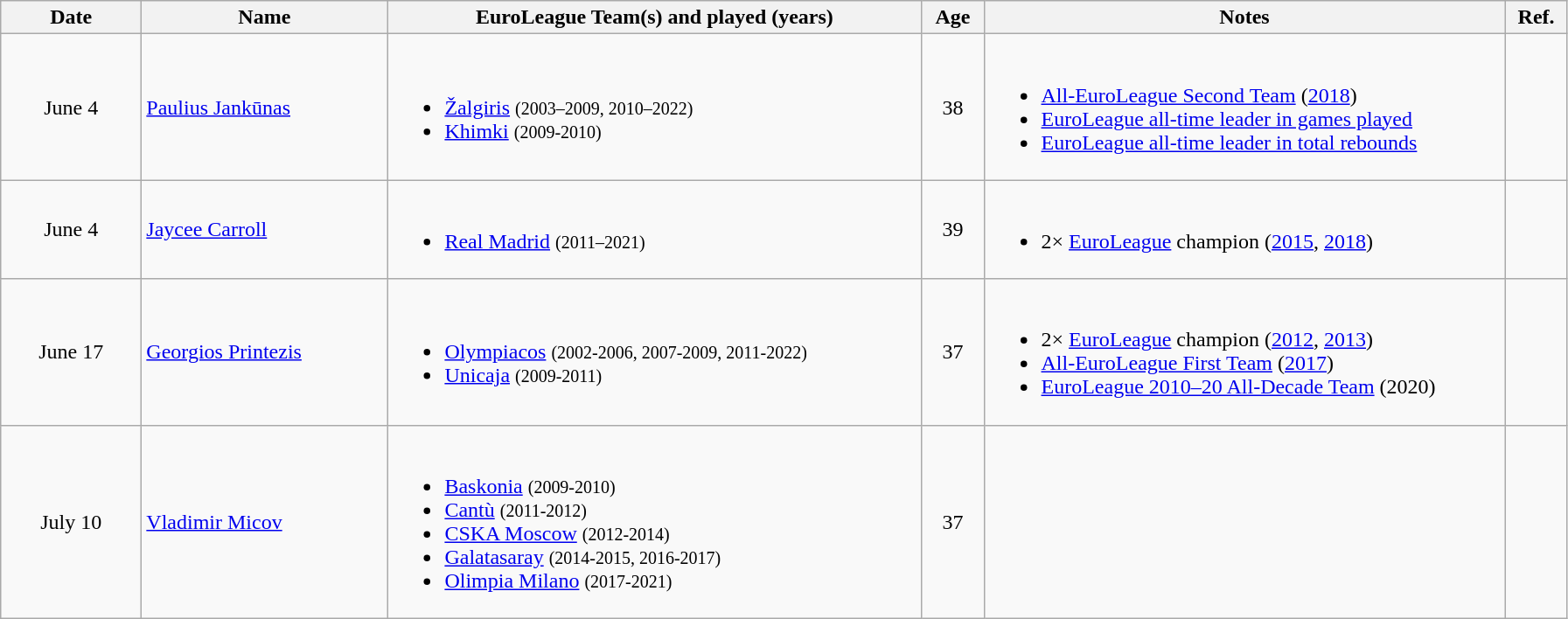<table class="wikitable">
<tr>
<th style="width:100px">Date</th>
<th style="width:180px">Name</th>
<th style="width:400px">EuroLeague Team(s) and played (years)</th>
<th style="width:40px">Age</th>
<th style="width:390px">Notes</th>
<th style="width:40px">Ref.</th>
</tr>
<tr>
<td align=center>June 4</td>
<td> <a href='#'>Paulius Jankūnas</a></td>
<td><br><ul><li> <a href='#'>Žalgiris</a> <small>(2003–2009, 2010–2022)</small></li><li> <a href='#'>Khimki</a> <small>(2009-2010)</small></li></ul></td>
<td align=center>38</td>
<td><br><ul><li><a href='#'>All-EuroLeague Second Team</a> (<a href='#'>2018</a>)</li><li><a href='#'>EuroLeague all-time leader in games played</a></li><li><a href='#'>EuroLeague all-time leader in total rebounds</a></li></ul></td>
<td align=center></td>
</tr>
<tr>
<td align=center>June 4</td>
<td> <a href='#'>Jaycee Carroll</a></td>
<td><br><ul><li> <a href='#'>Real Madrid</a> <small>(2011–2021)</small></li></ul></td>
<td align=center>39</td>
<td><br><ul><li>2× <a href='#'>EuroLeague</a> champion (<a href='#'>2015</a>, <a href='#'>2018</a>)</li></ul></td>
<td align=center></td>
</tr>
<tr>
<td align=center>June 17</td>
<td> <a href='#'>Georgios Printezis</a></td>
<td><br><ul><li> <a href='#'>Olympiacos</a> <small>(2002-2006, 2007-2009, 2011-2022)</small></li><li> <a href='#'>Unicaja</a> <small>(2009-2011)</small></li></ul></td>
<td align=center>37</td>
<td><br><ul><li>2× <a href='#'>EuroLeague</a> champion (<a href='#'>2012</a>, <a href='#'>2013</a>)</li><li><a href='#'>All-EuroLeague First Team</a> (<a href='#'>2017</a>)</li><li><a href='#'>EuroLeague 2010–20 All-Decade Team</a> (2020)</li></ul></td>
<td align=center></td>
</tr>
<tr>
<td align=center>July 10</td>
<td> <a href='#'>Vladimir Micov</a></td>
<td><br><ul><li> <a href='#'>Baskonia</a> <small>(2009-2010)</small></li><li> <a href='#'>Cantù</a> <small>(2011-2012)</small></li><li> <a href='#'>CSKA Moscow</a> <small>(2012-2014)</small></li><li> <a href='#'>Galatasaray</a> <small>(2014-2015, 2016-2017)</small></li><li> <a href='#'>Olimpia Milano</a> <small>(2017-2021)</small></li></ul></td>
<td align=center>37</td>
<td></td>
<td align=center></td>
</tr>
</table>
